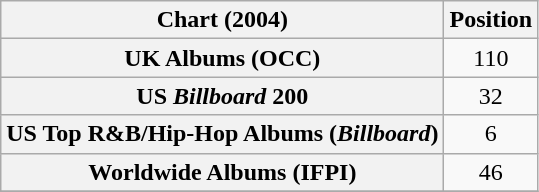<table class="wikitable sortable plainrowheaders" style="text-align:center">
<tr>
<th scope="col">Chart (2004)</th>
<th scope="col">Position</th>
</tr>
<tr>
<th scope="row">UK Albums (OCC)</th>
<td>110</td>
</tr>
<tr>
<th scope="row">US <em>Billboard</em> 200</th>
<td>32</td>
</tr>
<tr>
<th scope="row">US Top R&B/Hip-Hop Albums (<em>Billboard</em>)</th>
<td>6</td>
</tr>
<tr>
<th scope="row">Worldwide Albums (IFPI)</th>
<td>46</td>
</tr>
<tr>
</tr>
</table>
